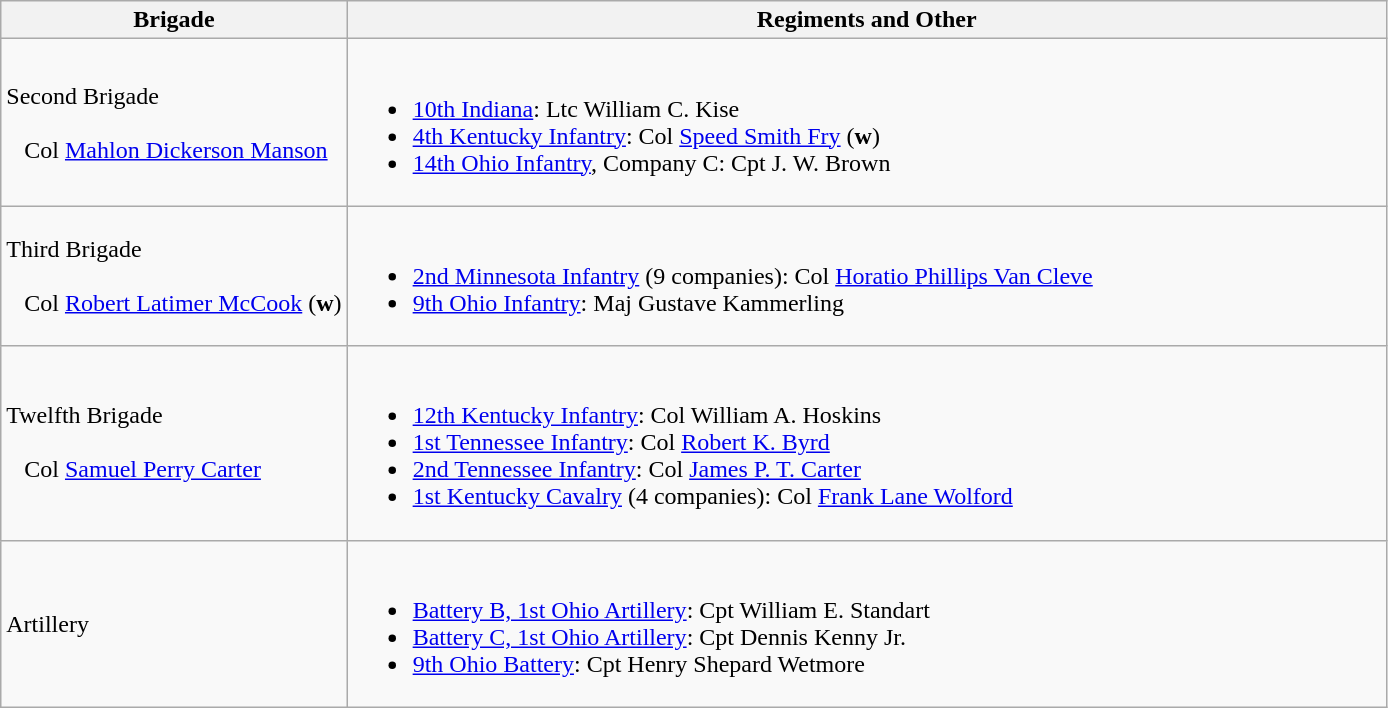<table class="wikitable">
<tr>
<th width=25%>Brigade</th>
<th>Regiments and Other</th>
</tr>
<tr>
<td>Second Brigade<br><br>  
Col <a href='#'>Mahlon Dickerson Manson</a></td>
<td><br><ul><li><a href='#'>10th Indiana</a>: Ltc William C. Kise</li><li><a href='#'>4th Kentucky Infantry</a>: Col <a href='#'>Speed Smith Fry</a> (<strong>w</strong>)</li><li><a href='#'>14th Ohio Infantry</a>, Company C: Cpt J. W. Brown</li></ul></td>
</tr>
<tr>
<td>Third Brigade<br><br>  
Col <a href='#'>Robert Latimer McCook</a> (<strong>w</strong>)</td>
<td><br><ul><li><a href='#'>2nd Minnesota Infantry</a> (9 companies): Col <a href='#'>Horatio Phillips Van Cleve</a></li><li><a href='#'>9th Ohio Infantry</a>: Maj Gustave Kammerling</li></ul></td>
</tr>
<tr>
<td>Twelfth Brigade<br><br>  
Col <a href='#'>Samuel Perry Carter</a></td>
<td><br><ul><li><a href='#'>12th Kentucky Infantry</a>: Col William A. Hoskins</li><li><a href='#'>1st Tennessee Infantry</a>: Col <a href='#'>Robert K. Byrd</a></li><li><a href='#'>2nd Tennessee Infantry</a>: Col <a href='#'>James P. T. Carter</a></li><li><a href='#'>1st Kentucky Cavalry</a> (4 companies): Col <a href='#'>Frank Lane Wolford</a></li></ul></td>
</tr>
<tr>
<td>Artillery</td>
<td><br><ul><li><a href='#'>Battery B, 1st Ohio Artillery</a>: Cpt William E. Standart</li><li><a href='#'>Battery C, 1st Ohio Artillery</a>: Cpt Dennis Kenny Jr.</li><li><a href='#'>9th Ohio Battery</a>: Cpt Henry Shepard Wetmore</li></ul></td>
</tr>
</table>
